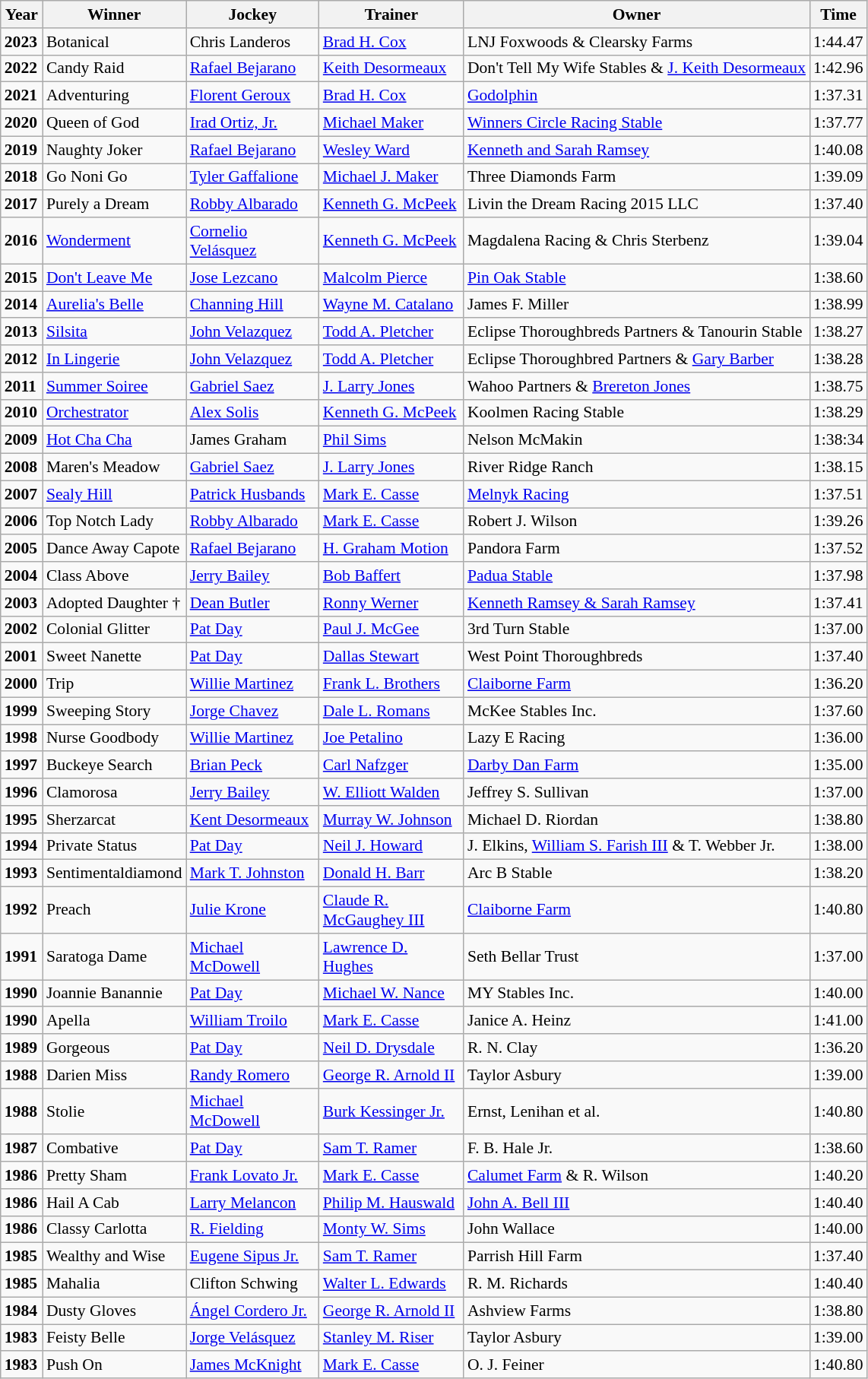<table class="wikitable sortable" style="font-size:90%">
<tr>
<th style="width:30px">Year</th>
<th style="width:110px">Winner</th>
<th style="width:110px">Jockey</th>
<th style="width:120px">Trainer</th>
<th>Owner</th>
<th style="width:25px">Time</th>
</tr>
<tr>
<td><strong>2023</strong></td>
<td>Botanical</td>
<td>Chris Landeros</td>
<td><a href='#'>Brad H. Cox</a></td>
<td>LNJ Foxwoods & Clearsky Farms</td>
<td>1:44.47</td>
</tr>
<tr>
<td><strong>2022</strong></td>
<td>Candy Raid</td>
<td><a href='#'>Rafael Bejarano</a></td>
<td><a href='#'>Keith Desormeaux</a></td>
<td>Don't Tell My Wife Stables & <a href='#'>J. Keith Desormeaux</a></td>
<td>1:42.96</td>
</tr>
<tr>
<td><strong>2021</strong></td>
<td>Adventuring</td>
<td><a href='#'>Florent Geroux</a></td>
<td><a href='#'>Brad H. Cox</a></td>
<td><a href='#'>Godolphin</a></td>
<td>1:37.31</td>
</tr>
<tr>
<td><strong>2020</strong></td>
<td>Queen of God</td>
<td><a href='#'>Irad Ortiz, Jr.</a></td>
<td><a href='#'>Michael Maker</a></td>
<td><a href='#'>Winners Circle Racing Stable</a></td>
<td>1:37.77</td>
</tr>
<tr>
<td><strong>2019</strong></td>
<td>Naughty Joker</td>
<td><a href='#'>Rafael Bejarano</a></td>
<td><a href='#'>Wesley Ward</a></td>
<td><a href='#'>Kenneth and Sarah Ramsey</a></td>
<td>1:40.08</td>
</tr>
<tr>
<td><strong>2018</strong></td>
<td>Go Noni Go</td>
<td><a href='#'>Tyler Gaffalione</a></td>
<td><a href='#'>Michael J. Maker</a></td>
<td>Three Diamonds Farm</td>
<td>1:39.09</td>
</tr>
<tr>
<td><strong>2017</strong></td>
<td>Purely a Dream</td>
<td><a href='#'>Robby Albarado</a></td>
<td><a href='#'>Kenneth G. McPeek</a></td>
<td>Livin the Dream Racing 2015 LLC</td>
<td>1:37.40</td>
</tr>
<tr>
<td><strong>2016</strong></td>
<td><a href='#'>Wonderment</a></td>
<td><a href='#'>Cornelio Velásquez</a></td>
<td><a href='#'>Kenneth G. McPeek</a></td>
<td>Magdalena Racing & Chris Sterbenz</td>
<td>1:39.04</td>
</tr>
<tr>
<td><strong>2015</strong></td>
<td><a href='#'>Don't Leave Me</a></td>
<td><a href='#'>Jose Lezcano</a></td>
<td><a href='#'>Malcolm Pierce</a></td>
<td><a href='#'>Pin Oak Stable</a></td>
<td>1:38.60</td>
</tr>
<tr>
<td><strong>2014</strong></td>
<td><a href='#'>Aurelia's Belle</a></td>
<td><a href='#'>Channing Hill</a></td>
<td><a href='#'>Wayne M. Catalano</a></td>
<td>James F. Miller</td>
<td>1:38.99</td>
</tr>
<tr>
<td><strong>2013</strong></td>
<td><a href='#'>Silsita</a></td>
<td><a href='#'>John Velazquez</a></td>
<td><a href='#'>Todd A. Pletcher</a></td>
<td>Eclipse Thoroughbreds Partners & Tanourin Stable</td>
<td>1:38.27</td>
</tr>
<tr>
<td><strong>2012</strong></td>
<td><a href='#'>In Lingerie</a></td>
<td><a href='#'>John Velazquez</a></td>
<td><a href='#'>Todd A. Pletcher</a></td>
<td>Eclipse Thoroughbred Partners & <a href='#'>Gary Barber</a></td>
<td>1:38.28</td>
</tr>
<tr>
<td><strong>2011</strong></td>
<td><a href='#'>Summer Soiree</a></td>
<td><a href='#'>Gabriel Saez</a></td>
<td><a href='#'>J. Larry Jones</a></td>
<td>Wahoo Partners & <a href='#'>Brereton Jones</a></td>
<td>1:38.75</td>
</tr>
<tr>
<td><strong>2010</strong></td>
<td><a href='#'>Orchestrator</a></td>
<td><a href='#'>Alex Solis</a></td>
<td><a href='#'>Kenneth G. McPeek</a></td>
<td>Koolmen Racing Stable</td>
<td>1:38.29</td>
</tr>
<tr>
<td><strong>2009</strong></td>
<td><a href='#'>Hot Cha Cha</a></td>
<td>James Graham</td>
<td><a href='#'>Phil Sims</a></td>
<td>Nelson McMakin</td>
<td>1:38:34</td>
</tr>
<tr>
<td><strong>2008</strong></td>
<td>Maren's Meadow</td>
<td><a href='#'>Gabriel Saez</a></td>
<td><a href='#'>J. Larry Jones</a></td>
<td>River Ridge Ranch</td>
<td>1:38.15</td>
</tr>
<tr>
<td><strong>2007</strong></td>
<td><a href='#'>Sealy Hill</a></td>
<td><a href='#'>Patrick Husbands</a></td>
<td><a href='#'>Mark E. Casse</a></td>
<td><a href='#'>Melnyk Racing</a></td>
<td>1:37.51</td>
</tr>
<tr>
<td><strong>2006</strong></td>
<td>Top Notch Lady</td>
<td><a href='#'>Robby Albarado</a></td>
<td><a href='#'>Mark E. Casse</a></td>
<td>Robert J. Wilson</td>
<td>1:39.26</td>
</tr>
<tr>
<td><strong>2005</strong></td>
<td>Dance Away Capote</td>
<td><a href='#'>Rafael Bejarano</a></td>
<td><a href='#'>H. Graham Motion</a></td>
<td>Pandora Farm</td>
<td>1:37.52</td>
</tr>
<tr>
<td><strong>2004</strong></td>
<td>Class Above</td>
<td><a href='#'>Jerry Bailey</a></td>
<td><a href='#'>Bob Baffert</a></td>
<td><a href='#'>Padua Stable</a></td>
<td>1:37.98</td>
</tr>
<tr>
<td><strong>2003</strong></td>
<td>Adopted Daughter †</td>
<td><a href='#'>Dean Butler</a></td>
<td><a href='#'>Ronny Werner</a></td>
<td><a href='#'>Kenneth Ramsey & Sarah Ramsey</a></td>
<td>1:37.41</td>
</tr>
<tr>
<td><strong>2002</strong></td>
<td>Colonial Glitter</td>
<td><a href='#'>Pat Day</a></td>
<td><a href='#'>Paul J. McGee</a></td>
<td>3rd Turn Stable</td>
<td>1:37.00</td>
</tr>
<tr>
<td><strong>2001</strong></td>
<td>Sweet Nanette</td>
<td><a href='#'>Pat Day</a></td>
<td><a href='#'>Dallas Stewart</a></td>
<td>West Point Thoroughbreds</td>
<td>1:37.40</td>
</tr>
<tr>
<td><strong>2000</strong></td>
<td>Trip</td>
<td><a href='#'>Willie Martinez</a></td>
<td><a href='#'>Frank L. Brothers</a></td>
<td><a href='#'>Claiborne Farm</a></td>
<td>1:36.20</td>
</tr>
<tr>
<td><strong>1999</strong></td>
<td>Sweeping Story</td>
<td><a href='#'>Jorge Chavez</a></td>
<td><a href='#'>Dale L. Romans</a></td>
<td>McKee Stables Inc.</td>
<td>1:37.60</td>
</tr>
<tr>
<td><strong>1998</strong></td>
<td>Nurse Goodbody</td>
<td><a href='#'>Willie Martinez</a></td>
<td><a href='#'>Joe Petalino</a></td>
<td>Lazy E Racing</td>
<td>1:36.00</td>
</tr>
<tr>
<td><strong>1997</strong></td>
<td>Buckeye Search</td>
<td><a href='#'>Brian Peck</a></td>
<td><a href='#'>Carl Nafzger</a></td>
<td><a href='#'>Darby Dan Farm</a></td>
<td>1:35.00</td>
</tr>
<tr>
<td><strong>1996</strong></td>
<td>Clamorosa</td>
<td><a href='#'>Jerry Bailey</a></td>
<td><a href='#'>W. Elliott Walden</a></td>
<td>Jeffrey S. Sullivan</td>
<td>1:37.00</td>
</tr>
<tr>
<td><strong>1995</strong></td>
<td>Sherzarcat</td>
<td><a href='#'>Kent Desormeaux</a></td>
<td><a href='#'>Murray W. Johnson</a></td>
<td>Michael D. Riordan</td>
<td>1:38.80</td>
</tr>
<tr>
<td><strong>1994</strong></td>
<td>Private Status</td>
<td><a href='#'>Pat Day</a></td>
<td><a href='#'>Neil J. Howard</a></td>
<td>J. Elkins, <a href='#'>William S. Farish III</a> & T. Webber Jr.</td>
<td>1:38.00</td>
</tr>
<tr>
<td><strong>1993</strong></td>
<td>Sentimentaldiamond</td>
<td><a href='#'>Mark T. Johnston</a></td>
<td><a href='#'>Donald H. Barr</a></td>
<td>Arc B Stable</td>
<td>1:38.20</td>
</tr>
<tr>
<td><strong>1992</strong></td>
<td>Preach</td>
<td><a href='#'>Julie Krone</a></td>
<td><a href='#'>Claude R. McGaughey III</a></td>
<td><a href='#'>Claiborne Farm</a></td>
<td>1:40.80</td>
</tr>
<tr>
<td><strong>1991</strong></td>
<td>Saratoga Dame</td>
<td><a href='#'>Michael McDowell</a></td>
<td><a href='#'>Lawrence D. Hughes</a></td>
<td>Seth Bellar Trust</td>
<td>1:37.00</td>
</tr>
<tr>
<td><strong>1990</strong></td>
<td>Joannie Banannie</td>
<td><a href='#'>Pat Day</a></td>
<td><a href='#'>Michael W. Nance</a></td>
<td>MY Stables Inc.</td>
<td>1:40.00</td>
</tr>
<tr>
<td><strong>1990</strong></td>
<td>Apella</td>
<td><a href='#'>William Troilo</a></td>
<td><a href='#'>Mark E. Casse</a></td>
<td>Janice A. Heinz</td>
<td>1:41.00</td>
</tr>
<tr>
<td><strong>1989</strong></td>
<td>Gorgeous</td>
<td><a href='#'>Pat Day</a></td>
<td><a href='#'>Neil D. Drysdale</a></td>
<td>R. N. Clay</td>
<td>1:36.20</td>
</tr>
<tr>
<td><strong>1988</strong></td>
<td>Darien Miss</td>
<td><a href='#'>Randy Romero</a></td>
<td><a href='#'>George R. Arnold II</a></td>
<td>Taylor Asbury</td>
<td>1:39.00</td>
</tr>
<tr>
<td><strong>1988</strong></td>
<td>Stolie</td>
<td><a href='#'>Michael McDowell</a></td>
<td><a href='#'>Burk Kessinger Jr.</a></td>
<td>Ernst, Lenihan et al.</td>
<td>1:40.80</td>
</tr>
<tr>
<td><strong>1987</strong></td>
<td>Combative</td>
<td><a href='#'>Pat Day</a></td>
<td><a href='#'>Sam T. Ramer</a></td>
<td>F. B. Hale Jr.</td>
<td>1:38.60</td>
</tr>
<tr>
<td><strong>1986</strong></td>
<td>Pretty Sham</td>
<td><a href='#'>Frank Lovato Jr.</a></td>
<td><a href='#'>Mark E. Casse</a></td>
<td><a href='#'>Calumet Farm</a> & R. Wilson</td>
<td>1:40.20</td>
</tr>
<tr>
<td><strong>1986</strong></td>
<td>Hail A Cab</td>
<td><a href='#'>Larry Melancon</a></td>
<td><a href='#'>Philip M. Hauswald</a></td>
<td><a href='#'>John A. Bell III</a></td>
<td>1:40.40</td>
</tr>
<tr>
<td><strong>1986</strong></td>
<td>Classy Carlotta</td>
<td><a href='#'>R. Fielding</a></td>
<td><a href='#'>Monty W. Sims</a></td>
<td>John Wallace</td>
<td>1:40.00</td>
</tr>
<tr>
<td><strong>1985</strong></td>
<td>Wealthy and Wise</td>
<td><a href='#'>Eugene Sipus Jr.</a></td>
<td><a href='#'>Sam T. Ramer</a></td>
<td>Parrish Hill Farm</td>
<td>1:37.40</td>
</tr>
<tr>
<td><strong>1985</strong></td>
<td>Mahalia</td>
<td>Clifton Schwing</td>
<td><a href='#'>Walter L. Edwards</a></td>
<td>R. M. Richards</td>
<td>1:40.40</td>
</tr>
<tr>
<td><strong>1984</strong></td>
<td>Dusty Gloves</td>
<td><a href='#'>Ángel Cordero Jr.</a></td>
<td><a href='#'>George R. Arnold II</a></td>
<td>Ashview Farms</td>
<td>1:38.80</td>
</tr>
<tr>
<td><strong>1983</strong></td>
<td>Feisty Belle</td>
<td><a href='#'>Jorge Velásquez</a></td>
<td><a href='#'>Stanley M. Riser</a></td>
<td>Taylor Asbury</td>
<td>1:39.00</td>
</tr>
<tr>
<td><strong>1983</strong></td>
<td>Push On</td>
<td><a href='#'>James McKnight</a></td>
<td><a href='#'>Mark E. Casse</a></td>
<td>O. J. Feiner</td>
<td>1:40.80</td>
</tr>
</table>
